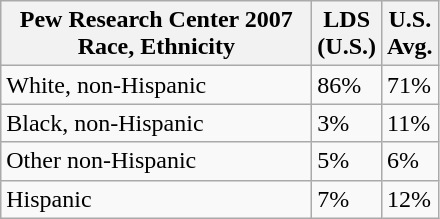<table class="wikitable floatright">
<tr>
<th style="width:200px;">Pew Research Center 2007 Race, Ethnicity</th>
<th width="25">LDS (U.S.)</th>
<th width="25">U.S. Avg.</th>
</tr>
<tr>
<td>White, non-Hispanic</td>
<td>86%</td>
<td>71%</td>
</tr>
<tr>
<td>Black, non-Hispanic</td>
<td>3%</td>
<td>11%</td>
</tr>
<tr>
<td>Other non-Hispanic</td>
<td>5%</td>
<td>6%</td>
</tr>
<tr>
<td>Hispanic</td>
<td>7%</td>
<td>12%</td>
</tr>
</table>
